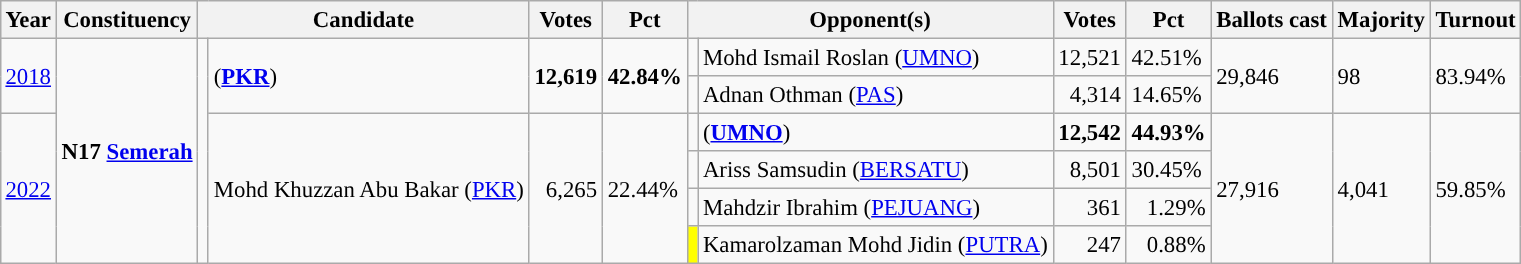<table class="wikitable" style="margin:0.5em ; font-size:95%">
<tr>
<th>Year</th>
<th>Constituency</th>
<th colspan=2>Candidate</th>
<th>Votes</th>
<th>Pct</th>
<th colspan=2>Opponent(s)</th>
<th>Votes</th>
<th>Pct</th>
<th>Ballots cast</th>
<th>Majority</th>
<th>Turnout</th>
</tr>
<tr>
<td rowspan=2><a href='#'>2018</a></td>
<td rowspan="6"><strong>N17 <a href='#'>Semerah</a></strong></td>
<td rowspan="6" ></td>
<td rowspan=2> (<a href='#'><strong>PKR</strong></a>)</td>
<td rowspan=2 align="right"><strong>12,619</strong></td>
<td rowspan=2><strong>42.84%</strong></td>
<td></td>
<td>Mohd Ismail Roslan (<a href='#'>UMNO</a>)</td>
<td align="right">12,521</td>
<td>42.51%</td>
<td rowspan=2>29,846</td>
<td rowspan=2>98</td>
<td rowspan=2>83.94%</td>
</tr>
<tr>
<td></td>
<td>Adnan Othman (<a href='#'>PAS</a>)</td>
<td align="right">4,314</td>
<td>14.65%</td>
</tr>
<tr>
<td rowspan="4"><a href='#'>2022</a></td>
<td rowspan="4">Mohd Khuzzan Abu Bakar (<a href='#'>PKR</a>)</td>
<td rowspan="4" align=right>6,265</td>
<td rowspan="4">22.44%</td>
<td></td>
<td> (<a href='#'><strong>UMNO</strong></a>)</td>
<td align=right><strong>12,542</strong></td>
<td><strong>44.93%</strong></td>
<td rowspan="4">27,916</td>
<td rowspan="4">4,041</td>
<td rowspan="4">59.85%</td>
</tr>
<tr>
<td></td>
<td>Ariss Samsudin (<a href='#'>BERSATU</a>)</td>
<td align=right>8,501</td>
<td>30.45%</td>
</tr>
<tr>
<td></td>
<td>Mahdzir Ibrahim (<a href='#'>PEJUANG</a>)</td>
<td align=right>361</td>
<td align=right>1.29%</td>
</tr>
<tr>
<td bgcolor=yellow></td>
<td>Kamarolzaman Mohd Jidin (<a href='#'>PUTRA</a>)</td>
<td align=right>247</td>
<td align=right>0.88%</td>
</tr>
</table>
